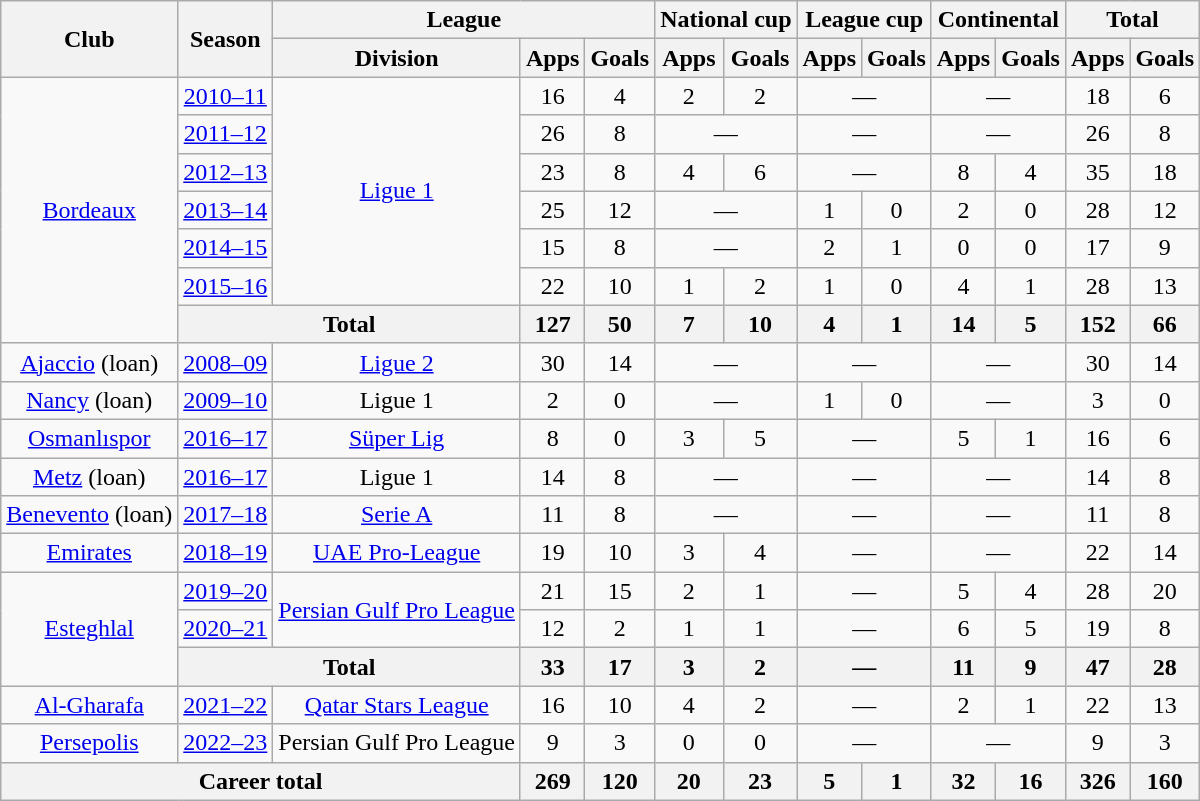<table class="wikitable" style="text-align:center">
<tr>
<th rowspan="2">Club</th>
<th rowspan="2">Season</th>
<th colspan="3">League</th>
<th colspan="2">National cup</th>
<th colspan="2">League cup</th>
<th colspan="2">Continental</th>
<th colspan="2">Total</th>
</tr>
<tr>
<th>Division</th>
<th>Apps</th>
<th>Goals</th>
<th>Apps</th>
<th>Goals</th>
<th>Apps</th>
<th>Goals</th>
<th>Apps</th>
<th>Goals</th>
<th>Apps</th>
<th>Goals</th>
</tr>
<tr>
<td rowspan="7"><a href='#'>Bordeaux</a></td>
<td><a href='#'>2010–11</a></td>
<td rowspan="6"><a href='#'>Ligue 1</a></td>
<td>16</td>
<td>4</td>
<td>2</td>
<td>2</td>
<td colspan="2">—</td>
<td colspan="2">—</td>
<td>18</td>
<td>6</td>
</tr>
<tr>
<td><a href='#'>2011–12</a></td>
<td>26</td>
<td>8</td>
<td colspan="2">—</td>
<td colspan="2">—</td>
<td colspan="2">—</td>
<td>26</td>
<td>8</td>
</tr>
<tr>
<td><a href='#'>2012–13</a></td>
<td>23</td>
<td>8</td>
<td>4</td>
<td>6</td>
<td colspan="2">—</td>
<td>8</td>
<td>4</td>
<td>35</td>
<td>18</td>
</tr>
<tr>
<td><a href='#'>2013–14</a></td>
<td>25</td>
<td>12</td>
<td colspan="2">—</td>
<td>1</td>
<td>0</td>
<td>2</td>
<td>0</td>
<td>28</td>
<td>12</td>
</tr>
<tr>
<td><a href='#'>2014–15</a></td>
<td>15</td>
<td>8</td>
<td colspan="2">—</td>
<td>2</td>
<td>1</td>
<td>0</td>
<td>0</td>
<td>17</td>
<td>9</td>
</tr>
<tr>
<td><a href='#'>2015–16</a></td>
<td>22</td>
<td>10</td>
<td>1</td>
<td>2</td>
<td>1</td>
<td>0</td>
<td>4</td>
<td>1</td>
<td>28</td>
<td>13</td>
</tr>
<tr>
<th colspan="2">Total</th>
<th>127</th>
<th>50</th>
<th>7</th>
<th>10</th>
<th>4</th>
<th>1</th>
<th>14</th>
<th>5</th>
<th>152</th>
<th>66</th>
</tr>
<tr>
<td><a href='#'>Ajaccio</a> (loan)</td>
<td><a href='#'>2008–09</a></td>
<td><a href='#'>Ligue 2</a></td>
<td>30</td>
<td>14</td>
<td colspan="2">—</td>
<td colspan="2">—</td>
<td colspan="2">—</td>
<td>30</td>
<td>14</td>
</tr>
<tr>
<td><a href='#'>Nancy</a> (loan)</td>
<td><a href='#'>2009–10</a></td>
<td>Ligue 1</td>
<td>2</td>
<td>0</td>
<td colspan="2">—</td>
<td>1</td>
<td>0</td>
<td colspan="2">—</td>
<td>3</td>
<td>0</td>
</tr>
<tr>
<td><a href='#'>Osmanlıspor</a></td>
<td><a href='#'>2016–17</a></td>
<td><a href='#'>Süper Lig</a></td>
<td>8</td>
<td>0</td>
<td>3</td>
<td>5</td>
<td colspan="2">—</td>
<td>5</td>
<td>1</td>
<td>16</td>
<td>6</td>
</tr>
<tr>
<td><a href='#'>Metz</a> (loan)</td>
<td><a href='#'>2016–17</a></td>
<td>Ligue 1</td>
<td>14</td>
<td>8</td>
<td colspan="2">—</td>
<td colspan="2">—</td>
<td colspan="2">—</td>
<td>14</td>
<td>8</td>
</tr>
<tr>
<td><a href='#'>Benevento</a> (loan)</td>
<td><a href='#'>2017–18</a></td>
<td><a href='#'>Serie A</a></td>
<td>11</td>
<td>8</td>
<td colspan="2">—</td>
<td colspan="2">—</td>
<td colspan="2">—</td>
<td>11</td>
<td>8</td>
</tr>
<tr>
<td><a href='#'>Emirates</a></td>
<td><a href='#'>2018–19</a></td>
<td><a href='#'>UAE Pro-League</a></td>
<td>19</td>
<td>10</td>
<td>3</td>
<td>4</td>
<td colspan="2">—</td>
<td colspan="2">—</td>
<td>22</td>
<td>14</td>
</tr>
<tr>
<td rowspan="3"><a href='#'>Esteghlal</a></td>
<td><a href='#'>2019–20</a></td>
<td rowspan="2"><a href='#'>Persian Gulf Pro League</a></td>
<td>21</td>
<td>15</td>
<td>2</td>
<td>1</td>
<td colspan="2">—</td>
<td>5</td>
<td>4</td>
<td>28</td>
<td>20</td>
</tr>
<tr>
<td><a href='#'>2020–21</a></td>
<td>12</td>
<td>2</td>
<td>1</td>
<td>1</td>
<td colspan="2">—</td>
<td>6</td>
<td>5</td>
<td>19</td>
<td>8</td>
</tr>
<tr>
<th colspan="2">Total</th>
<th>33</th>
<th>17</th>
<th>3</th>
<th>2</th>
<th colspan="2">—</th>
<th>11</th>
<th>9</th>
<th>47</th>
<th>28</th>
</tr>
<tr>
<td><a href='#'>Al-Gharafa</a></td>
<td><a href='#'>2021–22</a></td>
<td><a href='#'>Qatar Stars League</a></td>
<td>16</td>
<td>10</td>
<td>4</td>
<td>2</td>
<td colspan="2">—</td>
<td>2</td>
<td>1</td>
<td>22</td>
<td>13</td>
</tr>
<tr>
<td><a href='#'>Persepolis</a></td>
<td><a href='#'>2022–23</a></td>
<td>Persian Gulf Pro League</td>
<td>9</td>
<td>3</td>
<td>0</td>
<td>0</td>
<td colspan="2">—</td>
<td colspan="2">—</td>
<td>9</td>
<td>3</td>
</tr>
<tr>
<th colspan="3">Career total</th>
<th>269</th>
<th>120</th>
<th>20</th>
<th>23</th>
<th>5</th>
<th>1</th>
<th>32</th>
<th>16</th>
<th>326</th>
<th>160</th>
</tr>
</table>
